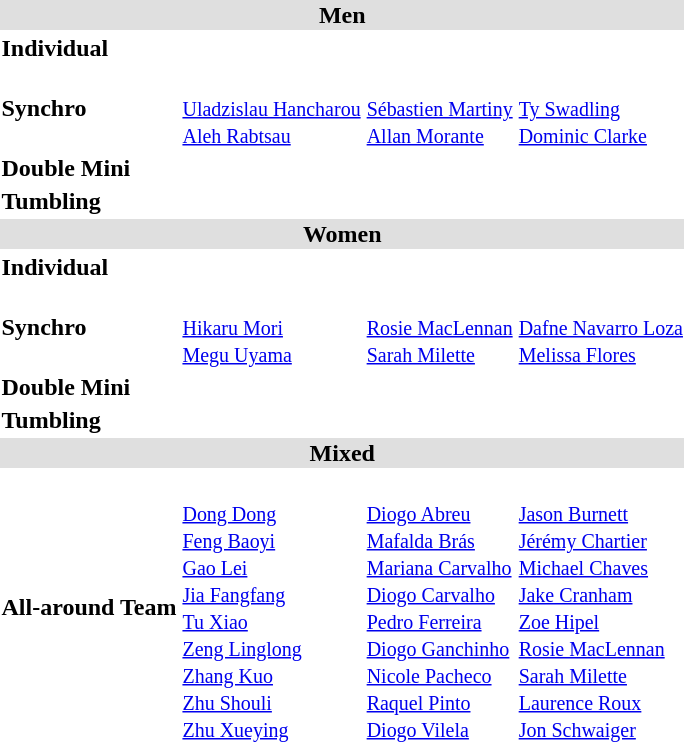<table>
<tr bgcolor="DFDFDF">
<td colspan="4" align="center"><strong>Men</strong></td>
</tr>
<tr>
<th scope=row style="text-align:left">Individual</th>
<td></td>
<td></td>
<td></td>
</tr>
<tr>
<th scope=row style="text-align:left">Synchro</th>
<td><br><small><a href='#'>Uladzislau Hancharou</a><br><a href='#'>Aleh Rabtsau</a></small></td>
<td><br><small><a href='#'>Sébastien Martiny</a><br><a href='#'>Allan Morante</a></small></td>
<td><br><small><a href='#'>Ty Swadling</a><br><a href='#'>Dominic Clarke</a></small></td>
</tr>
<tr>
<th scope=row style="text-align:left">Double Mini</th>
<td></td>
<td></td>
<td></td>
</tr>
<tr>
<th scope=row style="text-align:left">Tumbling</th>
<td></td>
<td></td>
<td></td>
</tr>
<tr bgcolor="DFDFDF">
<td colspan="4" align="center"><strong>Women</strong></td>
</tr>
<tr>
<th scope=row style="text-align:left">Individual</th>
<td></td>
<td></td>
<td></td>
</tr>
<tr>
<th scope=row style="text-align:left">Synchro</th>
<td><br><small><a href='#'>Hikaru Mori</a><br><a href='#'>Megu Uyama</a></small></td>
<td><br><small><a href='#'>Rosie MacLennan</a><br><a href='#'>Sarah Milette</a></small></td>
<td><br><small><a href='#'>Dafne Navarro Loza</a><br><a href='#'>Melissa Flores</a></small></td>
</tr>
<tr>
<th scope=row style="text-align:left">Double Mini</th>
<td></td>
<td></td>
<td></td>
</tr>
<tr>
<th scope=row style="text-align:left">Tumbling</th>
<td></td>
<td></td>
<td></td>
</tr>
<tr bgcolor="DFDFDF">
<td colspan="4" align="center"><strong>Mixed</strong></td>
</tr>
<tr>
<th scope=row style="text-align:left">All-around Team</th>
<td><br><small><a href='#'>Dong Dong</a><br><a href='#'>Feng Baoyi</a><br><a href='#'>Gao Lei</a><br><a href='#'>Jia Fangfang</a><br><a href='#'>Tu Xiao</a><br><a href='#'>Zeng Linglong</a><br><a href='#'>Zhang Kuo</a><br><a href='#'>Zhu Shouli</a><br><a href='#'>Zhu Xueying</a></small></td>
<td><br><small><a href='#'>Diogo Abreu</a><br><a href='#'>Mafalda Brás</a><br><a href='#'>Mariana Carvalho</a><br><a href='#'>Diogo Carvalho</a><br><a href='#'>Pedro Ferreira</a><br><a href='#'>Diogo Ganchinho</a><br><a href='#'>Nicole Pacheco</a><br><a href='#'>Raquel Pinto</a><br><a href='#'>Diogo Vilela</a></small></td>
<td><br><small><a href='#'>Jason Burnett</a><br><a href='#'>Jérémy Chartier</a><br><a href='#'>Michael Chaves</a><br><a href='#'>Jake Cranham</a><br><a href='#'>Zoe Hipel</a><br><a href='#'>Rosie MacLennan</a><br><a href='#'>Sarah Milette</a><br><a href='#'>Laurence Roux</a><br><a href='#'>Jon Schwaiger</a></small></td>
</tr>
<tr>
</tr>
</table>
